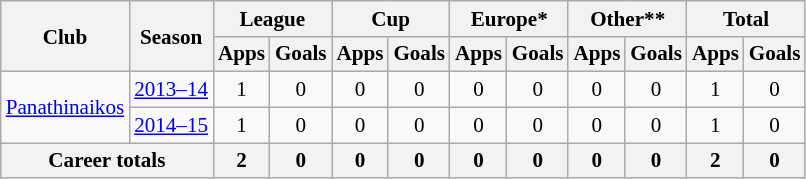<table class="wikitable" style="font-size:88%; text-align: center">
<tr>
<th rowspan=2>Club</th>
<th rowspan=2>Season</th>
<th colspan=2>League</th>
<th colspan=2>Cup</th>
<th colspan=2>Europe*</th>
<th colspan=2>Other**</th>
<th colspan=2>Total</th>
</tr>
<tr>
<th>Apps</th>
<th>Goals</th>
<th>Apps</th>
<th>Goals</th>
<th>Apps</th>
<th>Goals</th>
<th>Apps</th>
<th>Goals</th>
<th>Apps</th>
<th>Goals</th>
</tr>
<tr>
<td rowspan=2><a href='#'>Panathinaikos</a></td>
<td><a href='#'>2013–14</a></td>
<td>1</td>
<td>0</td>
<td>0</td>
<td>0</td>
<td>0</td>
<td>0</td>
<td>0</td>
<td>0</td>
<td>1</td>
<td>0</td>
</tr>
<tr>
<td><a href='#'>2014–15</a></td>
<td>1</td>
<td>0</td>
<td>0</td>
<td>0</td>
<td>0</td>
<td>0</td>
<td>0</td>
<td>0</td>
<td>1</td>
<td>0</td>
</tr>
<tr>
<th colspan="2">Career totals</th>
<th>2</th>
<th>0</th>
<th>0</th>
<th>0</th>
<th>0</th>
<th>0</th>
<th>0</th>
<th>0</th>
<th>2</th>
<th>0</th>
</tr>
</table>
